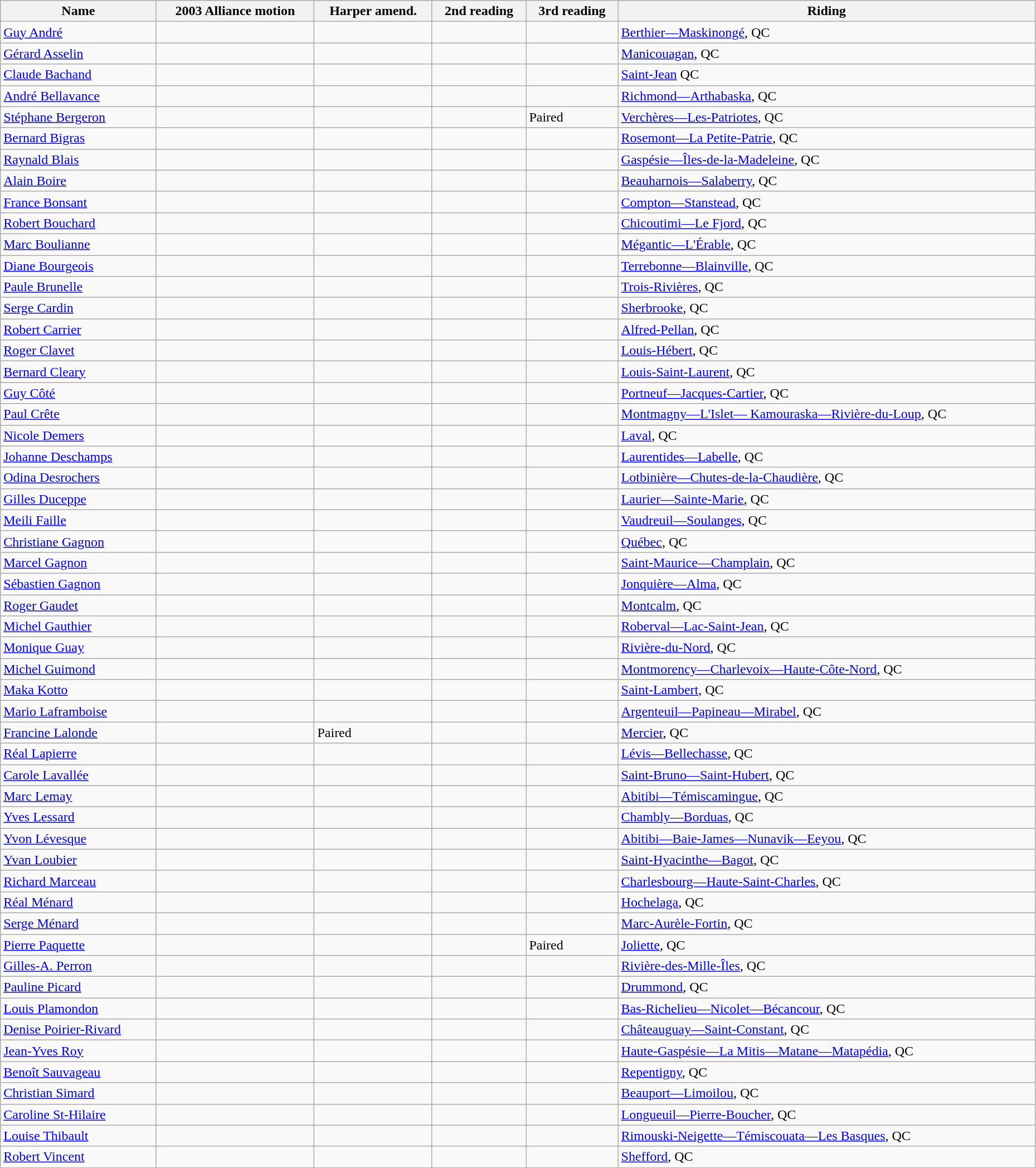<table class="wikitable" width="98%">
<tr>
<th>Name</th>
<th>2003 Alliance motion</th>
<th>Harper amend.</th>
<th>2nd reading</th>
<th>3rd reading</th>
<th>Riding</th>
</tr>
<tr>
<td><a href='#'>Guy André</a></td>
<td></td>
<td></td>
<td></td>
<td></td>
<td><a href='#'>Berthier—Maskinongé</a>, QC</td>
</tr>
<tr>
<td><a href='#'>Gérard Asselin</a></td>
<td></td>
<td></td>
<td></td>
<td></td>
<td><a href='#'>Manicouagan</a>, QC</td>
</tr>
<tr>
<td><a href='#'>Claude Bachand</a></td>
<td></td>
<td></td>
<td></td>
<td></td>
<td><a href='#'>Saint-Jean</a> QC</td>
</tr>
<tr>
<td><a href='#'>André Bellavance</a></td>
<td></td>
<td></td>
<td></td>
<td></td>
<td><a href='#'>Richmond—Arthabaska</a>, QC</td>
</tr>
<tr>
<td><a href='#'>Stéphane Bergeron</a></td>
<td></td>
<td></td>
<td></td>
<td>Paired</td>
<td><a href='#'>Verchères—Les-Patriotes</a>, QC</td>
</tr>
<tr>
<td><a href='#'>Bernard Bigras</a></td>
<td></td>
<td></td>
<td></td>
<td></td>
<td><a href='#'>Rosemont—La Petite-Patrie</a>, QC</td>
</tr>
<tr>
<td><a href='#'>Raynald Blais</a></td>
<td></td>
<td></td>
<td></td>
<td></td>
<td><a href='#'>Gaspésie—Îles-de-la-Madeleine</a>, QC</td>
</tr>
<tr>
<td><a href='#'>Alain Boire</a></td>
<td></td>
<td></td>
<td></td>
<td></td>
<td><a href='#'>Beauharnois—Salaberry</a>, QC</td>
</tr>
<tr>
<td><a href='#'>France Bonsant</a></td>
<td></td>
<td></td>
<td></td>
<td></td>
<td><a href='#'>Compton—Stanstead</a>, QC</td>
</tr>
<tr>
<td><a href='#'>Robert Bouchard</a></td>
<td></td>
<td></td>
<td></td>
<td></td>
<td><a href='#'>Chicoutimi—Le Fjord</a>, QC</td>
</tr>
<tr>
<td><a href='#'>Marc Boulianne</a></td>
<td></td>
<td></td>
<td></td>
<td></td>
<td><a href='#'>Mégantic—L'Érable</a>, QC</td>
</tr>
<tr>
<td><a href='#'>Diane Bourgeois</a></td>
<td></td>
<td></td>
<td></td>
<td></td>
<td><a href='#'>Terrebonne—Blainville</a>, QC</td>
</tr>
<tr>
<td><a href='#'>Paule Brunelle</a></td>
<td></td>
<td></td>
<td></td>
<td></td>
<td><a href='#'>Trois-Rivières</a>, QC</td>
</tr>
<tr>
<td><a href='#'>Serge Cardin</a></td>
<td></td>
<td></td>
<td></td>
<td></td>
<td><a href='#'>Sherbrooke</a>, QC</td>
</tr>
<tr>
<td><a href='#'>Robert Carrier</a></td>
<td></td>
<td></td>
<td></td>
<td></td>
<td><a href='#'>Alfred-Pellan</a>, QC</td>
</tr>
<tr>
<td><a href='#'>Roger Clavet</a></td>
<td></td>
<td></td>
<td></td>
<td></td>
<td><a href='#'>Louis-Hébert</a>, QC</td>
</tr>
<tr>
<td><a href='#'>Bernard Cleary</a></td>
<td></td>
<td></td>
<td></td>
<td></td>
<td><a href='#'>Louis-Saint-Laurent</a>, QC</td>
</tr>
<tr>
<td><a href='#'>Guy Côté</a></td>
<td></td>
<td></td>
<td></td>
<td></td>
<td><a href='#'>Portneuf—Jacques-Cartier</a>, QC</td>
</tr>
<tr>
<td><a href='#'>Paul Crête</a></td>
<td></td>
<td></td>
<td></td>
<td></td>
<td><a href='#'>Montmagny—L'Islet— Kamouraska—Rivière-du-Loup</a>, QC</td>
</tr>
<tr>
<td><a href='#'>Nicole Demers</a></td>
<td></td>
<td></td>
<td></td>
<td></td>
<td><a href='#'>Laval</a>, QC</td>
</tr>
<tr>
<td><a href='#'>Johanne Deschamps</a></td>
<td></td>
<td></td>
<td></td>
<td></td>
<td><a href='#'>Laurentides—Labelle</a>, QC</td>
</tr>
<tr>
<td><a href='#'>Odina Desrochers</a></td>
<td></td>
<td></td>
<td></td>
<td></td>
<td><a href='#'>Lotbinière—Chutes-de-la-Chaudière</a>, QC</td>
</tr>
<tr>
<td><a href='#'>Gilles Duceppe</a></td>
<td></td>
<td></td>
<td></td>
<td></td>
<td><a href='#'>Laurier—Sainte-Marie</a>, QC</td>
</tr>
<tr>
<td><a href='#'>Meili Faille</a></td>
<td></td>
<td></td>
<td></td>
<td></td>
<td><a href='#'>Vaudreuil—Soulanges</a>, QC</td>
</tr>
<tr>
<td><a href='#'>Christiane Gagnon</a></td>
<td></td>
<td></td>
<td></td>
<td></td>
<td><a href='#'>Québec</a>, QC</td>
</tr>
<tr>
<td><a href='#'>Marcel Gagnon</a></td>
<td></td>
<td></td>
<td></td>
<td></td>
<td><a href='#'>Saint-Maurice—Champlain</a>, QC</td>
</tr>
<tr>
<td><a href='#'>Sébastien Gagnon</a></td>
<td></td>
<td></td>
<td></td>
<td></td>
<td><a href='#'>Jonquière—Alma</a>, QC</td>
</tr>
<tr>
<td><a href='#'>Roger Gaudet</a></td>
<td></td>
<td></td>
<td></td>
<td></td>
<td><a href='#'>Montcalm</a>, QC</td>
</tr>
<tr>
<td><a href='#'>Michel Gauthier</a></td>
<td></td>
<td></td>
<td></td>
<td></td>
<td><a href='#'>Roberval—Lac-Saint-Jean</a>, QC</td>
</tr>
<tr>
<td><a href='#'>Monique Guay</a></td>
<td></td>
<td></td>
<td></td>
<td></td>
<td><a href='#'>Rivière-du-Nord</a>, QC</td>
</tr>
<tr>
<td><a href='#'>Michel Guimond</a></td>
<td></td>
<td></td>
<td></td>
<td></td>
<td><a href='#'>Montmorency—Charlevoix—Haute-Côte-Nord</a>, QC</td>
</tr>
<tr>
<td><a href='#'>Maka Kotto</a></td>
<td></td>
<td></td>
<td></td>
<td></td>
<td><a href='#'>Saint-Lambert</a>, QC</td>
</tr>
<tr>
<td><a href='#'>Mario Laframboise</a></td>
<td></td>
<td></td>
<td></td>
<td></td>
<td><a href='#'>Argenteuil—Papineau—Mirabel</a>, QC</td>
</tr>
<tr>
<td><a href='#'>Francine Lalonde</a></td>
<td></td>
<td>Paired</td>
<td></td>
<td></td>
<td><a href='#'>Mercier</a>, QC</td>
</tr>
<tr>
<td><a href='#'>Réal Lapierre</a></td>
<td></td>
<td></td>
<td></td>
<td></td>
<td><a href='#'>Lévis—Bellechasse</a>, QC</td>
</tr>
<tr>
<td><a href='#'>Carole Lavallée</a></td>
<td></td>
<td></td>
<td></td>
<td></td>
<td><a href='#'>Saint-Bruno—Saint-Hubert</a>, QC</td>
</tr>
<tr>
<td><a href='#'>Marc Lemay</a></td>
<td></td>
<td></td>
<td></td>
<td></td>
<td><a href='#'>Abitibi—Témiscamingue</a>, QC</td>
</tr>
<tr>
<td><a href='#'>Yves Lessard</a></td>
<td></td>
<td></td>
<td></td>
<td></td>
<td><a href='#'>Chambly—Borduas</a>, QC</td>
</tr>
<tr>
<td><a href='#'>Yvon Lévesque</a></td>
<td></td>
<td></td>
<td></td>
<td></td>
<td><a href='#'>Abitibi—Baie-James—Nunavik—Eeyou</a>, QC</td>
</tr>
<tr>
<td><a href='#'>Yvan Loubier</a></td>
<td></td>
<td></td>
<td></td>
<td></td>
<td><a href='#'>Saint-Hyacinthe—Bagot</a>, QC</td>
</tr>
<tr>
<td><a href='#'>Richard Marceau</a></td>
<td></td>
<td></td>
<td></td>
<td></td>
<td><a href='#'>Charlesbourg—Haute-Saint-Charles</a>, QC</td>
</tr>
<tr>
<td><a href='#'>Réal Ménard</a></td>
<td></td>
<td></td>
<td></td>
<td></td>
<td><a href='#'>Hochelaga</a>, QC</td>
</tr>
<tr>
<td><a href='#'>Serge Ménard</a></td>
<td></td>
<td></td>
<td></td>
<td></td>
<td><a href='#'>Marc-Aurèle-Fortin</a>, QC</td>
</tr>
<tr>
<td><a href='#'>Pierre Paquette</a></td>
<td></td>
<td></td>
<td></td>
<td>Paired</td>
<td><a href='#'>Joliette</a>, QC</td>
</tr>
<tr>
<td><a href='#'>Gilles-A. Perron</a></td>
<td></td>
<td></td>
<td></td>
<td></td>
<td><a href='#'>Rivière-des-Mille-Îles</a>, QC</td>
</tr>
<tr>
<td><a href='#'>Pauline Picard</a></td>
<td></td>
<td></td>
<td></td>
<td></td>
<td><a href='#'>Drummond</a>, QC</td>
</tr>
<tr>
<td><a href='#'>Louis Plamondon</a></td>
<td></td>
<td></td>
<td></td>
<td></td>
<td><a href='#'>Bas-Richelieu—Nicolet—Bécancour</a>, QC</td>
</tr>
<tr>
<td><a href='#'>Denise Poirier-Rivard</a></td>
<td></td>
<td></td>
<td></td>
<td></td>
<td><a href='#'>Châteauguay—Saint-Constant</a>, QC</td>
</tr>
<tr>
<td><a href='#'>Jean-Yves Roy</a></td>
<td></td>
<td></td>
<td></td>
<td></td>
<td><a href='#'>Haute-Gaspésie—La Mitis—Matane—Matapédia</a>, QC</td>
</tr>
<tr>
<td><a href='#'>Benoît Sauvageau</a></td>
<td></td>
<td></td>
<td></td>
<td></td>
<td><a href='#'>Repentigny</a>, QC</td>
</tr>
<tr>
<td><a href='#'>Christian Simard</a></td>
<td></td>
<td></td>
<td></td>
<td></td>
<td><a href='#'>Beauport—Limoilou</a>, QC</td>
</tr>
<tr>
<td><a href='#'>Caroline St-Hilaire</a></td>
<td></td>
<td></td>
<td></td>
<td></td>
<td><a href='#'>Longueuil—Pierre-Boucher</a>, QC</td>
</tr>
<tr>
<td><a href='#'>Louise Thibault</a></td>
<td></td>
<td></td>
<td></td>
<td></td>
<td><a href='#'>Rimouski-Neigette—Témiscouata—Les Basques</a>, QC</td>
</tr>
<tr>
<td><a href='#'>Robert Vincent</a></td>
<td></td>
<td></td>
<td></td>
<td></td>
<td><a href='#'>Shefford</a>, QC</td>
</tr>
</table>
